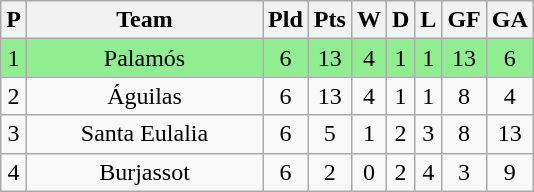<table class="wikitable sortable" style="text-align: center;">
<tr>
<th align="center">P</th>
<th width=150>Team</th>
<th align="center">Pld</th>
<th align="center">Pts</th>
<th align="center">W</th>
<th align="center">D</th>
<th align="center">L</th>
<th align="center">GF</th>
<th align="center">GA</th>
</tr>
<tr align=center style="background:#90EE90;">
<td>1</td>
<td>Palamós</td>
<td>6</td>
<td>13</td>
<td>4</td>
<td>1</td>
<td>1</td>
<td>13</td>
<td>6</td>
</tr>
<tr>
<td>2</td>
<td>Águilas</td>
<td>6</td>
<td>13</td>
<td>4</td>
<td>1</td>
<td>1</td>
<td>8</td>
<td>4</td>
</tr>
<tr>
<td>3</td>
<td>Santa Eulalia</td>
<td>6</td>
<td>5</td>
<td>1</td>
<td>2</td>
<td>3</td>
<td>8</td>
<td>13</td>
</tr>
<tr>
<td>4</td>
<td>Burjassot</td>
<td>6</td>
<td>2</td>
<td>0</td>
<td>2</td>
<td>4</td>
<td>3</td>
<td>9</td>
</tr>
</table>
